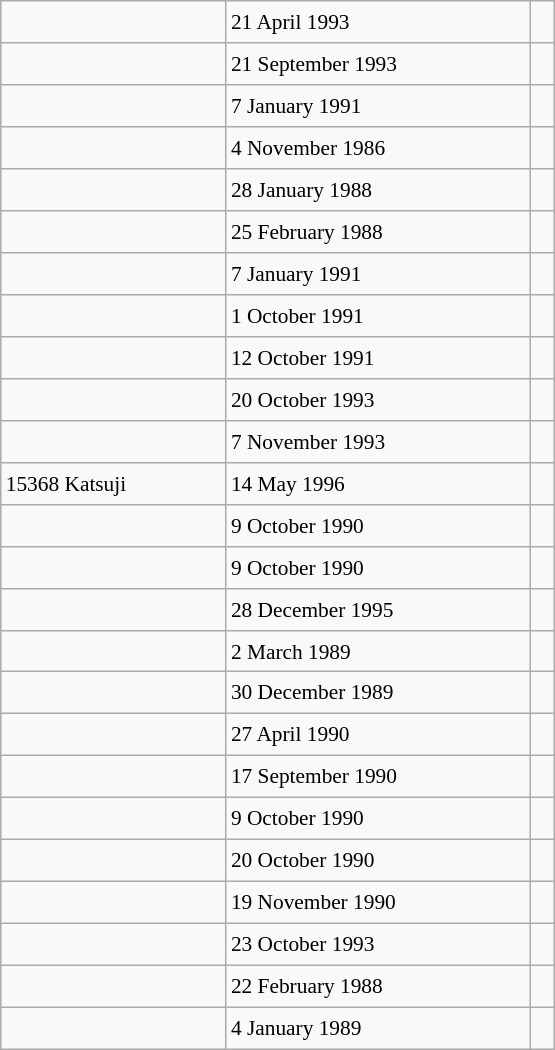<table class="wikitable" style="font-size: 89%; float: left; width: 26em; margin-right: 1em; height: 700px">
<tr>
<td></td>
<td>21 April 1993</td>
<td></td>
</tr>
<tr>
<td></td>
<td>21 September 1993</td>
<td></td>
</tr>
<tr>
<td></td>
<td>7 January 1991</td>
<td></td>
</tr>
<tr>
<td></td>
<td>4 November 1986</td>
<td></td>
</tr>
<tr>
<td></td>
<td>28 January 1988</td>
<td></td>
</tr>
<tr>
<td></td>
<td>25 February 1988</td>
<td></td>
</tr>
<tr>
<td></td>
<td>7 January 1991</td>
<td></td>
</tr>
<tr>
<td></td>
<td>1 October 1991</td>
<td></td>
</tr>
<tr>
<td></td>
<td>12 October 1991</td>
<td></td>
</tr>
<tr>
<td></td>
<td>20 October 1993</td>
<td></td>
</tr>
<tr>
<td></td>
<td>7 November 1993</td>
<td></td>
</tr>
<tr>
<td>15368 Katsuji</td>
<td>14 May 1996</td>
<td> </td>
</tr>
<tr>
<td></td>
<td>9 October 1990</td>
<td></td>
</tr>
<tr>
<td></td>
<td>9 October 1990</td>
<td></td>
</tr>
<tr>
<td></td>
<td>28 December 1995</td>
<td></td>
</tr>
<tr>
<td></td>
<td>2 March 1989</td>
<td></td>
</tr>
<tr>
<td></td>
<td>30 December 1989</td>
<td></td>
</tr>
<tr>
<td></td>
<td>27 April 1990</td>
<td></td>
</tr>
<tr>
<td></td>
<td>17 September 1990</td>
<td></td>
</tr>
<tr>
<td></td>
<td>9 October 1990</td>
<td></td>
</tr>
<tr>
<td></td>
<td>20 October 1990</td>
<td></td>
</tr>
<tr>
<td></td>
<td>19 November 1990</td>
<td></td>
</tr>
<tr>
<td></td>
<td>23 October 1993</td>
<td></td>
</tr>
<tr>
<td></td>
<td>22 February 1988</td>
<td></td>
</tr>
<tr>
<td></td>
<td>4 January 1989</td>
<td></td>
</tr>
</table>
